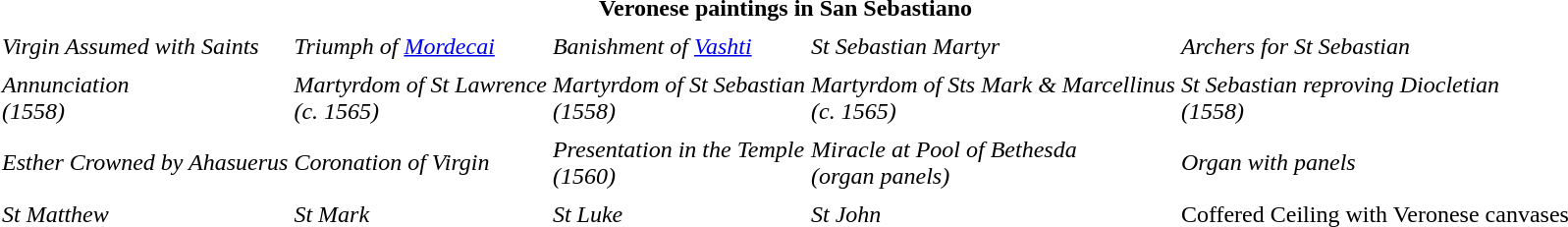<table align=center>
<tr>
<th colspan="5">Veronese paintings in San Sebastiano</th>
</tr>
<tr>
<td></td>
<td></td>
<td></td>
<td></td>
<td></td>
</tr>
<tr>
<td><em>Virgin Assumed with Saints</em></td>
<td><em>Triumph of <a href='#'>Mordecai</a></em></td>
<td><em>Banishment of <a href='#'>Vashti</a></em></td>
<td><em>St Sebastian Martyr</em></td>
<td><em>Archers for St Sebastian</em></td>
</tr>
<tr>
<td></td>
<td></td>
<td></td>
<td></td>
<td></td>
</tr>
<tr>
<td><em>Annunciation<br>(1558)</em></td>
<td><em>Martyrdom of St Lawrence <br>(c. 1565)</em></td>
<td><em>Martyrdom of St Sebastian <br>(1558)</em></td>
<td><em>Martyrdom of Sts Mark & Marcellinus<br>(c. 1565)</em></td>
<td><em>St Sebastian reproving Diocletian <br>(1558)</em></td>
</tr>
<tr>
<td></td>
<td></td>
<td></td>
<td></td>
<td></td>
</tr>
<tr>
<td><em>Esther Crowned by Ahasuerus</em></td>
<td><em>Coronation of Virgin</em></td>
<td><em>Presentation in the Temple <br>(1560)</em></td>
<td><em>Miracle at Pool of Bethesda <br>(organ panels)</em></td>
<td><em> Organ with panels</em></td>
</tr>
<tr>
<td></td>
<td></td>
<td></td>
<td></td>
<td></td>
</tr>
<tr>
<td><em>St Matthew</em></td>
<td><em>St Mark</em></td>
<td><em>St Luke</em></td>
<td><em>St John</em></td>
<td>Coffered Ceiling with Veronese canvases</td>
</tr>
</table>
